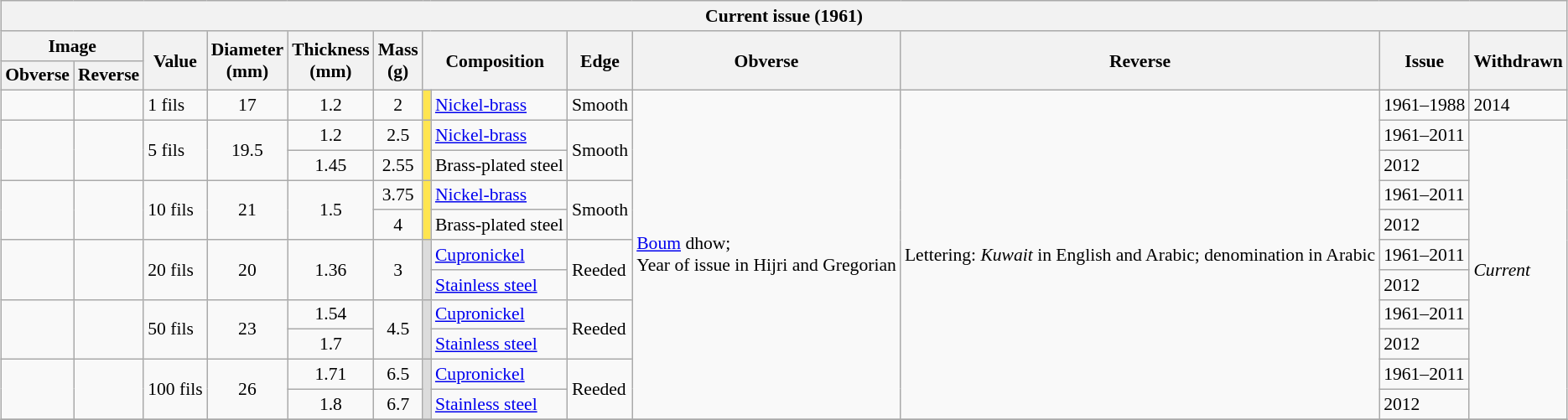<table class="wikitable" style="margin:auto; font-size:90%; border-width:1px;">
<tr>
<th colspan="13">Current issue (1961)</th>
</tr>
<tr>
<th colspan=2>Image</th>
<th rowspan=2>Value</th>
<th rowspan=2>Diameter<br>(mm)</th>
<th rowspan=2>Thickness<br>(mm)</th>
<th rowspan=2>Mass<br>(g)</th>
<th colspan=2 rowspan=2>Composition</th>
<th rowspan=2>Edge</th>
<th rowspan=2>Obverse</th>
<th rowspan=2>Reverse</th>
<th rowspan=2>Issue</th>
<th rowspan=2>Withdrawn</th>
</tr>
<tr>
<th>Obverse</th>
<th>Reverse</th>
</tr>
<tr>
<td></td>
<td></td>
<td>1 fils</td>
<td align=center>17</td>
<td align=center>1.2</td>
<td align=center>2</td>
<td style="background-color:#ffe550;"></td>
<td><a href='#'>Nickel-brass</a></td>
<td>Smooth</td>
<td rowspan=11><a href='#'>Boum</a> dhow;<br>Year of issue in Hijri and Gregorian</td>
<td rowspan=11>Lettering: <em>Kuwait</em> in English and Arabic; denomination in Arabic</td>
<td>1961–1988</td>
<td>2014</td>
</tr>
<tr>
<td rowspan=2></td>
<td rowspan=2></td>
<td rowspan=2>5 fils</td>
<td rowspan=2 align=center>19.5</td>
<td align=center>1.2</td>
<td align=center>2.5</td>
<td rowspan=2 style="background-color:#ffe550;"></td>
<td><a href='#'>Nickel-brass</a></td>
<td rowspan=2>Smooth</td>
<td>1961–2011</td>
<td rowspan=10><em>Current</em></td>
</tr>
<tr>
<td align=center>1.45</td>
<td align=center>2.55</td>
<td>Brass-plated steel</td>
<td>2012</td>
</tr>
<tr>
<td rowspan=2></td>
<td rowspan=2></td>
<td rowspan=2>10 fils</td>
<td rowspan=2 align=center>21</td>
<td rowspan=2 align=center>1.5</td>
<td align=center>3.75</td>
<td rowspan=2 style="background-color:#ffe550;"></td>
<td><a href='#'>Nickel-brass</a></td>
<td rowspan=2>Smooth</td>
<td>1961–2011</td>
</tr>
<tr>
<td align=center>4</td>
<td>Brass-plated steel</td>
<td>2012</td>
</tr>
<tr>
<td rowspan=2></td>
<td rowspan=2></td>
<td rowspan=2>20 fils</td>
<td rowspan=2 align=center>20</td>
<td rowspan=2 align=center>1.36</td>
<td rowspan=2 align=center>3</td>
<td rowspan=2 style="background-color:#dcdcdc;"></td>
<td><a href='#'>Cupronickel</a></td>
<td rowspan=2>Reeded</td>
<td>1961–2011</td>
</tr>
<tr>
<td><a href='#'>Stainless steel</a></td>
<td>2012</td>
</tr>
<tr>
<td rowspan=2></td>
<td rowspan=2></td>
<td rowspan=2>50 fils</td>
<td rowspan=2 align=center>23</td>
<td align=center>1.54</td>
<td rowspan=2 align=center>4.5</td>
<td rowspan=2 style="background-color:#dcdcdc;"></td>
<td><a href='#'>Cupronickel</a></td>
<td rowspan=2>Reeded</td>
<td>1961–2011</td>
</tr>
<tr>
<td align=center>1.7</td>
<td><a href='#'>Stainless steel</a></td>
<td>2012</td>
</tr>
<tr>
<td rowspan=2></td>
<td rowspan=2></td>
<td rowspan=2>100 fils</td>
<td rowspan=2 align=center>26</td>
<td align=center>1.71</td>
<td align=center>6.5</td>
<td rowspan=2 style="background-color:#dcdcdc;"></td>
<td><a href='#'>Cupronickel</a></td>
<td rowspan=2>Reeded</td>
<td>1961–2011</td>
</tr>
<tr>
<td align=center>1.8</td>
<td align=center>6.7</td>
<td><a href='#'>Stainless steel</a></td>
<td>2012</td>
</tr>
<tr>
</tr>
</table>
